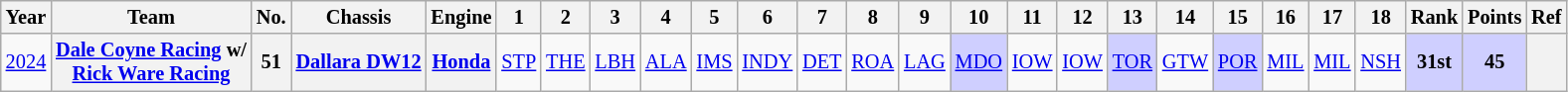<table class="wikitable" style="text-align:center; font-size:85%">
<tr>
<th>Year</th>
<th>Team</th>
<th>No.</th>
<th>Chassis</th>
<th>Engine</th>
<th>1</th>
<th>2</th>
<th>3</th>
<th>4</th>
<th>5</th>
<th>6</th>
<th>7</th>
<th>8</th>
<th>9</th>
<th>10</th>
<th>11</th>
<th>12</th>
<th>13</th>
<th>14</th>
<th>15</th>
<th>16</th>
<th>17</th>
<th>18</th>
<th>Rank</th>
<th>Points</th>
<th>Ref</th>
</tr>
<tr>
<td><a href='#'>2024</a></td>
<th nowrap><a href='#'>Dale Coyne Racing</a> w/<br><a href='#'>Rick Ware Racing</a></th>
<th>51</th>
<th rowspan=1 nowrap><a href='#'>Dallara DW12</a></th>
<th rowspan=1><a href='#'>Honda</a></th>
<td><a href='#'>STP</a><br></td>
<td><a href='#'>THE</a><br></td>
<td><a href='#'>LBH</a><br></td>
<td><a href='#'>ALA</a><br></td>
<td><a href='#'>IMS</a><br></td>
<td><a href='#'>INDY</a><br></td>
<td><a href='#'>DET</a><br></td>
<td><a href='#'>ROA</a><br></td>
<td><a href='#'>LAG</a><br></td>
<td style="background:#CFCFFF;"><a href='#'>MDO</a><br></td>
<td><a href='#'>IOW</a><br></td>
<td><a href='#'>IOW</a><br></td>
<td style="background:#CFCFFF;"><a href='#'>TOR</a><br></td>
<td><a href='#'>GTW</a><br></td>
<td style="background:#CFCFFF;"><a href='#'>POR</a><br></td>
<td><a href='#'>MIL</a><br></td>
<td><a href='#'>MIL</a><br></td>
<td><a href='#'>NSH</a><br></td>
<th style="background:#CFCFFF;">31st</th>
<th style="background:#CFCFFF;">45</th>
<th></th>
</tr>
</table>
